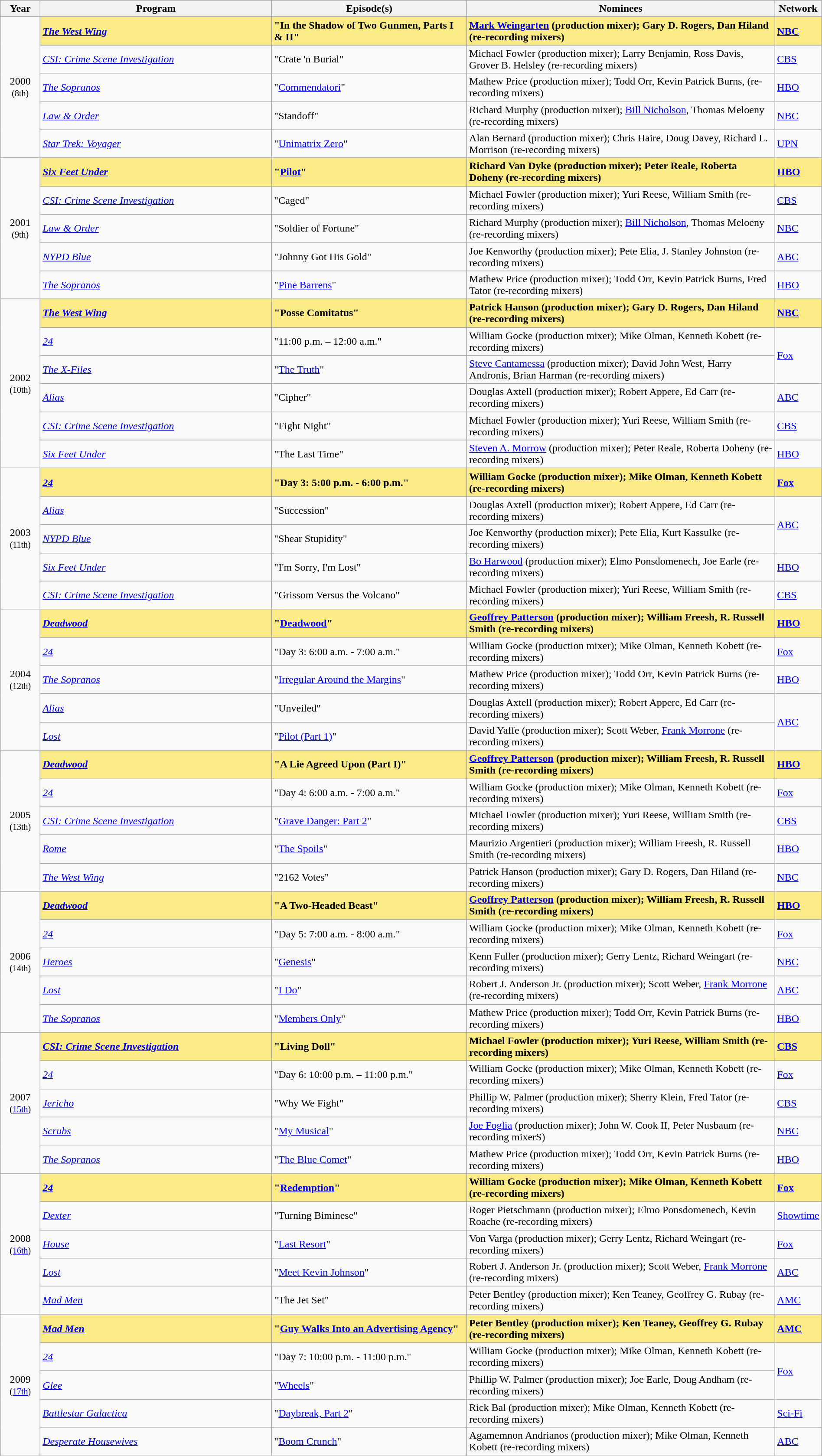<table class="wikitable" style="width:100%">
<tr bgcolor="#bebebe">
<th width="5%">Year</th>
<th width="30%">Program</th>
<th width="25%">Episode(s)</th>
<th width="40%">Nominees</th>
<th width="5%">Network</th>
</tr>
<tr>
<td rowspan="5" style="text-align:center;">2000 <br><small>(8th)</small><br></td>
<td style="background:#FAEB86;"><strong><em><a href='#'>The West Wing</a></em></strong></td>
<td style="background:#FAEB86;"><strong>"In the Shadow of Two Gunmen, Parts I & II" </strong></td>
<td style="background:#FAEB86;"><strong><a href='#'>Mark Weingarten</a> (production mixer); Gary D. Rogers, Dan Hiland (re-recording mixers)</strong></td>
<td style="background:#FAEB86;"><strong><a href='#'>NBC</a></strong></td>
</tr>
<tr>
<td><em><a href='#'>CSI: Crime Scene Investigation</a></em></td>
<td>"Crate 'n Burial"</td>
<td>Michael Fowler (production mixer); Larry Benjamin, Ross Davis, Grover B. Helsley (re-recording mixers)</td>
<td><a href='#'>CBS</a></td>
</tr>
<tr>
<td><em><a href='#'>The Sopranos</a></em></td>
<td>"<a href='#'>Commendatori</a>"</td>
<td>Mathew Price (production mixer); Todd Orr, Kevin Patrick Burns, (re-recording mixers)</td>
<td><a href='#'>HBO</a></td>
</tr>
<tr>
<td><em><a href='#'>Law & Order</a></em></td>
<td>"Standoff"</td>
<td>Richard Murphy (production mixer); <a href='#'>Bill Nicholson</a>, Thomas Meloeny (re-recording mixers)</td>
<td><a href='#'>NBC</a></td>
</tr>
<tr>
<td><em><a href='#'>Star Trek: Voyager</a></em></td>
<td>"<a href='#'>Unimatrix Zero</a>"</td>
<td>Alan Bernard (production mixer); Chris Haire, Doug Davey, Richard L. Morrison (re-recording mixers)</td>
<td><a href='#'>UPN</a></td>
</tr>
<tr>
<td rowspan="5" style="text-align:center;">2001 <br><small>(9th)</small><br></td>
<td style="background:#FAEB86;"><strong><em><a href='#'>Six Feet Under</a></em></strong></td>
<td style="background:#FAEB86;"><strong>"<a href='#'>Pilot</a>" </strong></td>
<td style="background:#FAEB86;"><strong>Richard Van Dyke (production mixer); Peter Reale, Roberta Doheny (re-recording mixers)</strong></td>
<td style="background:#FAEB86;"><strong><a href='#'>HBO</a></strong></td>
</tr>
<tr>
<td><em><a href='#'>CSI: Crime Scene Investigation</a></em></td>
<td>"Caged"</td>
<td>Michael Fowler (production mixer); Yuri Reese, William Smith (re-recording mixers)</td>
<td><a href='#'>CBS</a></td>
</tr>
<tr>
<td><em><a href='#'>Law & Order</a></em></td>
<td>"Soldier of Fortune"</td>
<td>Richard Murphy (production mixer); <a href='#'>Bill Nicholson</a>, Thomas Meloeny (re-recording mixers)</td>
<td><a href='#'>NBC</a></td>
</tr>
<tr>
<td><em><a href='#'>NYPD Blue</a></em></td>
<td>"Johnny Got His Gold"</td>
<td>Joe Kenworthy (production mixer); Pete Elia, J. Stanley Johnston (re-recording mixers)</td>
<td><a href='#'>ABC</a></td>
</tr>
<tr>
<td><em><a href='#'>The Sopranos</a></em></td>
<td>"<a href='#'>Pine Barrens</a>"</td>
<td>Mathew Price (production mixer); Todd Orr, Kevin Patrick Burns, Fred Tator (re-recording mixers)</td>
<td><a href='#'>HBO</a></td>
</tr>
<tr>
<td rowspan="6" style="text-align:center;">2002 <br><small>(10th)</small><br></td>
<td style="background:#FAEB86;"><strong><em><a href='#'>The West Wing</a></em></strong></td>
<td style="background:#FAEB86;"><strong>"Posse Comitatus"</strong></td>
<td style="background:#FAEB86;"><strong>Patrick Hanson (production mixer); Gary D. Rogers, Dan Hiland (re-recording mixers)</strong></td>
<td style="background:#FAEB86;"><strong><a href='#'>NBC</a></strong></td>
</tr>
<tr>
<td><em><a href='#'>24</a></em></td>
<td>"11:00 p.m. – 12:00 a.m."</td>
<td>William Gocke (production mixer); Mike Olman, Kenneth Kobett (re-recording mixers)</td>
<td rowspan="2"><a href='#'>Fox</a></td>
</tr>
<tr>
<td><em><a href='#'>The X-Files</a></em></td>
<td>"<a href='#'>The Truth</a>"</td>
<td><a href='#'>Steve Cantamessa</a> (production mixer); David John West, Harry Andronis, Brian Harman (re-recording mixers)</td>
</tr>
<tr>
<td><em><a href='#'>Alias</a></em></td>
<td>"Cipher"</td>
<td>Douglas Axtell (production mixer); Robert Appere, Ed Carr (re-recording mixers)</td>
<td><a href='#'>ABC</a></td>
</tr>
<tr>
<td><em><a href='#'>CSI: Crime Scene Investigation</a></em></td>
<td>"Fight Night"</td>
<td>Michael Fowler (production mixer); Yuri Reese, William Smith (re-recording mixers)</td>
<td><a href='#'>CBS</a></td>
</tr>
<tr>
<td><em><a href='#'>Six Feet Under</a></em></td>
<td>"The Last Time"</td>
<td><a href='#'>Steven A. Morrow</a> (production mixer); Peter Reale, Roberta Doheny (re-recording mixers)</td>
<td><a href='#'>HBO</a></td>
</tr>
<tr>
<td rowspan="5" style="text-align:center;">2003 <br><small>(11th)</small><br></td>
<td style="background:#FAEB86;"><strong><em><a href='#'>24</a></em></strong></td>
<td style="background:#FAEB86;"><strong>"Day 3: 5:00 p.m. - 6:00 p.m." </strong></td>
<td style="background:#FAEB86;"><strong>William Gocke (production mixer); Mike Olman, Kenneth Kobett (re-recording mixers)</strong></td>
<td style="background:#FAEB86;"><strong><a href='#'>Fox</a></strong></td>
</tr>
<tr>
<td><em><a href='#'>Alias</a></em></td>
<td>"Succession"</td>
<td>Douglas Axtell (production mixer); Robert Appere, Ed Carr (re-recording mixers)</td>
<td rowspan="2"><a href='#'>ABC</a></td>
</tr>
<tr>
<td><em><a href='#'>NYPD Blue</a></em></td>
<td>"Shear Stupidity"</td>
<td>Joe Kenworthy (production mixer); Pete Elia, Kurt Kassulke (re-recording mixers)</td>
</tr>
<tr>
<td><em><a href='#'>Six Feet Under</a></em></td>
<td>"I'm Sorry, I'm Lost"</td>
<td><a href='#'>Bo Harwood</a> (production mixer); Elmo Ponsdomenech, Joe Earle (re-recording mixers)</td>
<td><a href='#'>HBO</a></td>
</tr>
<tr>
<td><em><a href='#'>CSI: Crime Scene Investigation</a></em></td>
<td>"Grissom Versus the Volcano"</td>
<td>Michael Fowler (production mixer); Yuri Reese, William Smith (re-recording mixers)</td>
<td><a href='#'>CBS</a></td>
</tr>
<tr>
<td rowspan="5" style="text-align:center;">2004 <br><small>(12th)</small><br></td>
<td style="background:#FAEB86;"><strong><em><a href='#'>Deadwood</a></em></strong></td>
<td style="background:#FAEB86;"><strong>"<a href='#'>Deadwood</a>" </strong></td>
<td style="background:#FAEB86;"><strong><a href='#'>Geoffrey Patterson</a> (production mixer); William Freesh, R. Russell Smith (re-recording mixers)</strong></td>
<td style="background:#FAEB86;"><strong><a href='#'>HBO</a></strong></td>
</tr>
<tr>
<td><em><a href='#'>24</a></em></td>
<td>"Day 3: 6:00 a.m. - 7:00 a.m."</td>
<td>William Gocke (production mixer); Mike Olman, Kenneth Kobett (re-recording mixers)</td>
<td><a href='#'>Fox</a></td>
</tr>
<tr>
<td><em><a href='#'>The Sopranos</a></em></td>
<td>"<a href='#'>Irregular Around the Margins</a>"</td>
<td>Mathew Price (production mixer); Todd Orr, Kevin Patrick Burns (re-recording mixers)</td>
<td><a href='#'>HBO</a></td>
</tr>
<tr>
<td><em><a href='#'>Alias</a></em></td>
<td>"Unveiled"</td>
<td>Douglas Axtell (production mixer); Robert Appere, Ed Carr (re-recording mixers)</td>
<td rowspan="2"><a href='#'>ABC</a></td>
</tr>
<tr>
<td><em><a href='#'>Lost</a></em></td>
<td>"<a href='#'>Pilot (Part 1)</a>"</td>
<td>David Yaffe (production mixer); Scott Weber, <a href='#'>Frank Morrone</a> (re-recording mixers)</td>
</tr>
<tr>
<td rowspan="5" style="text-align:center;">2005 <br><small>(13th)</small><br></td>
<td style="background:#FAEB86;"><strong><em><a href='#'>Deadwood</a></em></strong></td>
<td style="background:#FAEB86;"><strong>"A Lie Agreed Upon (Part I)" </strong></td>
<td style="background:#FAEB86;"><strong><a href='#'>Geoffrey Patterson</a> (production mixer); William Freesh, R. Russell Smith (re-recording mixers)</strong></td>
<td style="background:#FAEB86;"><strong><a href='#'>HBO</a></strong></td>
</tr>
<tr>
<td><em><a href='#'>24</a></em></td>
<td>"Day 4: 6:00 a.m. - 7:00 a.m."</td>
<td>William Gocke (production mixer); Mike Olman, Kenneth Kobett (re-recording mixers)</td>
<td><a href='#'>Fox</a></td>
</tr>
<tr>
<td><em><a href='#'>CSI: Crime Scene Investigation</a></em></td>
<td>"<a href='#'>Grave Danger: Part 2</a>"</td>
<td>Michael Fowler (production mixer); Yuri Reese, William Smith (re-recording mixers)</td>
<td><a href='#'>CBS</a></td>
</tr>
<tr>
<td><em><a href='#'>Rome</a></em></td>
<td>"<a href='#'>The Spoils</a>"</td>
<td>Maurizio Argentieri (production mixer); William Freesh, R. Russell Smith (re-recording mixers)</td>
<td><a href='#'>HBO</a></td>
</tr>
<tr>
<td><em><a href='#'>The West Wing</a></em></td>
<td>"2162 Votes"</td>
<td>Patrick Hanson (production mixer); Gary D. Rogers, Dan Hiland (re-recording mixers)</td>
<td><a href='#'>NBC</a></td>
</tr>
<tr>
<td rowspan="5" style="text-align:center;">2006 <br><small>(14th)</small><br></td>
<td style="background:#FAEB86;"><strong><em><a href='#'>Deadwood</a></em></strong></td>
<td style="background:#FAEB86;"><strong>"A Two-Headed Beast" </strong></td>
<td style="background:#FAEB86;"><strong><a href='#'>Geoffrey Patterson</a> (production mixer); William Freesh, R. Russell Smith (re-recording mixers)</strong></td>
<td style="background:#FAEB86;"><strong><a href='#'>HBO</a></strong></td>
</tr>
<tr>
<td><em><a href='#'>24</a></em></td>
<td>"Day 5: 7:00 a.m. - 8:00 a.m."</td>
<td>William Gocke (production mixer); Mike Olman, Kenneth Kobett (re-recording mixers)</td>
<td><a href='#'>Fox</a></td>
</tr>
<tr>
<td><em><a href='#'>Heroes</a></em></td>
<td>"<a href='#'>Genesis</a>"</td>
<td>Kenn Fuller (production mixer); Gerry Lentz, Richard Weingart (re-recording mixers)</td>
<td><a href='#'>NBC</a></td>
</tr>
<tr>
<td><em><a href='#'>Lost</a></em></td>
<td>"<a href='#'>I Do</a>"</td>
<td>Robert J. Anderson Jr. (production mixer); Scott Weber, <a href='#'>Frank Morrone</a> (re-recording mixers)</td>
<td><a href='#'>ABC</a></td>
</tr>
<tr>
<td><em><a href='#'>The Sopranos</a></em></td>
<td>"<a href='#'>Members Only</a>"</td>
<td>Mathew Price (production mixer); Todd Orr, Kevin Patrick Burns (re-recording mixers)</td>
<td><a href='#'>HBO</a></td>
</tr>
<tr>
<td rowspan="5" style="text-align:center;">2007 <br><small>(<a href='#'>15th</a>)</small><br></td>
<td style="background:#FAEB86;"><strong><em><a href='#'>CSI: Crime Scene Investigation</a></em></strong></td>
<td style="background:#FAEB86;"><strong>"Living Doll" </strong></td>
<td style="background:#FAEB86;"><strong>Michael Fowler (production mixer); Yuri Reese, William Smith (re-recording mixers)</strong></td>
<td style="background:#FAEB86;"><strong><a href='#'>CBS</a></strong></td>
</tr>
<tr>
<td><em><a href='#'>24</a></em></td>
<td>"Day 6: 10:00 p.m. – 11:00 p.m."</td>
<td>William Gocke (production mixer); Mike Olman, Kenneth Kobett (re-recording mixers)</td>
<td><a href='#'>Fox</a></td>
</tr>
<tr>
<td><em><a href='#'>Jericho</a></em></td>
<td>"Why We Fight"</td>
<td>Phillip W. Palmer (production mixer); Sherry Klein, Fred Tator (re-recording mixers)</td>
<td><a href='#'>CBS</a></td>
</tr>
<tr>
<td><em><a href='#'>Scrubs</a></em></td>
<td>"<a href='#'>My Musical</a>"</td>
<td><a href='#'>Joe Foglia</a> (production mixer); John W. Cook II, Peter Nusbaum (re-recording mixerS)</td>
<td><a href='#'>NBC</a></td>
</tr>
<tr>
<td><em><a href='#'>The Sopranos</a></em></td>
<td>"<a href='#'>The Blue Comet</a>"</td>
<td>Mathew Price (production mixer); Todd Orr, Kevin Patrick Burns (re-recording mixers)</td>
<td><a href='#'>HBO</a></td>
</tr>
<tr>
<td rowspan="5" style="text-align:center;">2008 <br><small>(<a href='#'>16th</a>)</small><br></td>
<td style="background:#FAEB86;"><strong><em><a href='#'>24</a></em></strong></td>
<td style="background:#FAEB86;"><strong>"<a href='#'>Redemption</a>"</strong></td>
<td style="background:#FAEB86;"><strong>William Gocke (production mixer); Mike Olman, Kenneth Kobett (re-recording mixers)</strong></td>
<td style="background:#FAEB86;"><strong><a href='#'>Fox</a></strong></td>
</tr>
<tr>
<td><em><a href='#'>Dexter</a></em></td>
<td>"Turning Biminese"</td>
<td>Roger Pietschmann (production mixer); Elmo Ponsdomenech, Kevin Roache (re-recording mixers)</td>
<td><a href='#'>Showtime</a></td>
</tr>
<tr>
<td><em><a href='#'>House</a></em></td>
<td>"<a href='#'>Last Resort</a>"</td>
<td>Von Varga (production mixer); Gerry Lentz, Richard Weingart (re-recording mixers)</td>
<td><a href='#'>Fox</a></td>
</tr>
<tr>
<td><em><a href='#'>Lost</a></em></td>
<td>"<a href='#'>Meet Kevin Johnson</a>"</td>
<td>Robert J. Anderson Jr. (production mixer); Scott Weber, <a href='#'>Frank Morrone</a> (re-recording mixers)</td>
<td><a href='#'>ABC</a></td>
</tr>
<tr>
<td><em><a href='#'>Mad Men</a></em></td>
<td>"The Jet Set"</td>
<td>Peter Bentley (production mixer); Ken Teaney, Geoffrey G. Rubay (re-recording mixers)</td>
<td><a href='#'>AMC</a></td>
</tr>
<tr>
<td rowspan="5" style="text-align:center;">2009 <br><small>(<a href='#'>17th</a>)</small><br></td>
<td style="background:#FAEB86;"><strong><em><a href='#'>Mad Men</a></em></strong></td>
<td style="background:#FAEB86;"><strong>"<a href='#'>Guy Walks Into an Advertising Agency</a>"</strong></td>
<td style="background:#FAEB86;"><strong>Peter Bentley (production mixer); Ken Teaney, Geoffrey G. Rubay (re-recording mixers)</strong></td>
<td style="background:#FAEB86;"><strong><a href='#'>AMC</a></strong></td>
</tr>
<tr>
<td><em><a href='#'>24</a></em></td>
<td>"Day 7: 10:00 p.m. - 11:00 p.m."</td>
<td>William Gocke (production mixer); Mike Olman, Kenneth Kobett (re-recording mixers)</td>
<td rowspan="2"><a href='#'>Fox</a></td>
</tr>
<tr>
<td><em><a href='#'>Glee</a></em></td>
<td>"<a href='#'>Wheels</a>"</td>
<td>Phillip W. Palmer (production mixer); Joe Earle, Doug Andham (re-recording mixers)</td>
</tr>
<tr>
<td><em><a href='#'>Battlestar Galactica</a></em></td>
<td>"<a href='#'>Daybreak, Part 2</a>"</td>
<td>Rick Bal (production mixer); Mike Olman, Kenneth Kobett (re-recording mixers)</td>
<td><a href='#'>Sci-Fi</a></td>
</tr>
<tr>
<td><em><a href='#'>Desperate Housewives</a></em></td>
<td>"<a href='#'>Boom Crunch</a>"</td>
<td>Agamemnon Andrianos (production mixer); Mike Olman, Kenneth Kobett (re-recording mixers)</td>
<td><a href='#'>ABC</a></td>
</tr>
<tr>
</tr>
</table>
